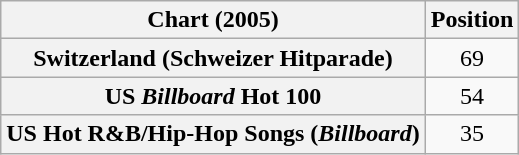<table class="wikitable sortable plainrowheaders" style="text-align:center">
<tr>
<th scope="col">Chart (2005)</th>
<th scope="col">Position</th>
</tr>
<tr>
<th scope="row">Switzerland (Schweizer Hitparade)</th>
<td>69</td>
</tr>
<tr>
<th scope="row">US <em>Billboard</em> Hot 100</th>
<td>54</td>
</tr>
<tr>
<th scope="row">US Hot R&B/Hip-Hop Songs (<em>Billboard</em>)</th>
<td>35</td>
</tr>
</table>
